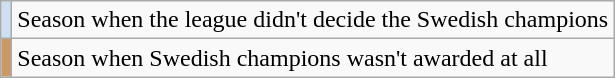<table class="wikitable">
<tr>
<td style="background:#cedff2;"></td>
<td>Season when the league didn't decide the Swedish champions</td>
</tr>
<tr>
<td style="background:#c96;"></td>
<td>Season when Swedish champions wasn't awarded at all</td>
</tr>
</table>
